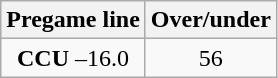<table class="wikitable">
<tr align="center">
<th style=>Pregame line</th>
<th style=>Over/under</th>
</tr>
<tr align="center">
<td><strong>CCU</strong> –16.0</td>
<td>56</td>
</tr>
</table>
